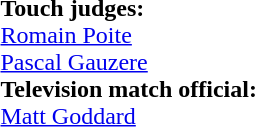<table width=100% style="font-size: 100%">
<tr>
<td><br><strong>Touch judges:</strong>
<br> <a href='#'>Romain Poite</a>
<br> <a href='#'>Pascal Gauzere</a>
<br><strong>Television match official:</strong>
<br> <a href='#'>Matt Goddard</a></td>
</tr>
</table>
